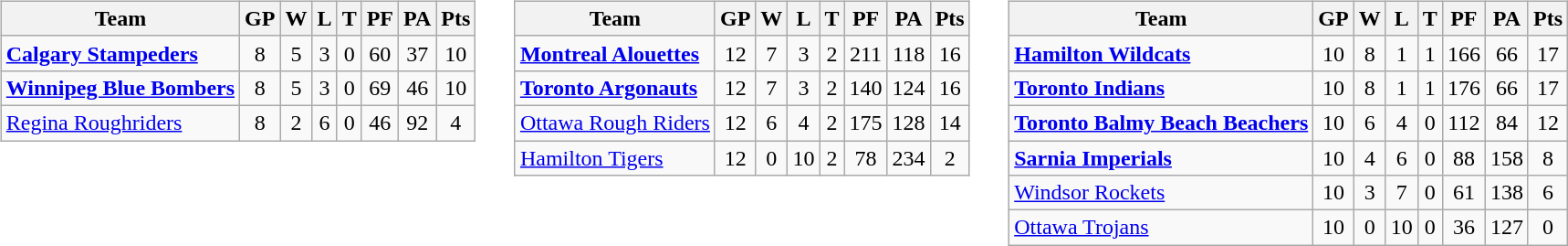<table cellspacing="10">
<tr>
<td valign="top"><br><table class="wikitable">
<tr>
<th>Team</th>
<th>GP</th>
<th>W</th>
<th>L</th>
<th>T</th>
<th>PF</th>
<th>PA</th>
<th>Pts</th>
</tr>
<tr align="center">
<td align="left"><strong><a href='#'>Calgary Stampeders</a></strong></td>
<td>8</td>
<td>5</td>
<td>3</td>
<td>0</td>
<td>60</td>
<td>37</td>
<td>10</td>
</tr>
<tr align="center">
<td align="left"><strong><a href='#'>Winnipeg Blue Bombers</a></strong></td>
<td>8</td>
<td>5</td>
<td>3</td>
<td>0</td>
<td>69</td>
<td>46</td>
<td>10</td>
</tr>
<tr align="center">
<td align="left"><a href='#'>Regina Roughriders</a></td>
<td>8</td>
<td>2</td>
<td>6</td>
<td>0</td>
<td>46</td>
<td>92</td>
<td>4</td>
</tr>
</table>
</td>
<td valign="top"><br><table class="wikitable">
<tr>
<th>Team</th>
<th>GP</th>
<th>W</th>
<th>L</th>
<th>T</th>
<th>PF</th>
<th>PA</th>
<th>Pts</th>
</tr>
<tr align="center">
<td align="left"><strong><a href='#'>Montreal Alouettes</a></strong></td>
<td>12</td>
<td>7</td>
<td>3</td>
<td>2</td>
<td>211</td>
<td>118</td>
<td>16</td>
</tr>
<tr align="center">
<td align="left"><strong><a href='#'>Toronto Argonauts</a></strong></td>
<td>12</td>
<td>7</td>
<td>3</td>
<td>2</td>
<td>140</td>
<td>124</td>
<td>16</td>
</tr>
<tr align="center">
<td align="left"><a href='#'>Ottawa Rough Riders</a></td>
<td>12</td>
<td>6</td>
<td>4</td>
<td>2</td>
<td>175</td>
<td>128</td>
<td>14</td>
</tr>
<tr align="center">
<td align="left"><a href='#'>Hamilton Tigers</a></td>
<td>12</td>
<td>0</td>
<td>10</td>
<td>2</td>
<td>78</td>
<td>234</td>
<td>2</td>
</tr>
</table>
</td>
<td valign="top"><br><table class="wikitable">
<tr>
<th>Team</th>
<th>GP</th>
<th>W</th>
<th>L</th>
<th>T</th>
<th>PF</th>
<th>PA</th>
<th>Pts</th>
</tr>
<tr align="center">
<td align="left"><strong><a href='#'>Hamilton Wildcats</a></strong></td>
<td>10</td>
<td>8</td>
<td>1</td>
<td>1</td>
<td>166</td>
<td>66</td>
<td>17</td>
</tr>
<tr align="center">
<td align="left"><strong><a href='#'>Toronto Indians</a></strong></td>
<td>10</td>
<td>8</td>
<td>1</td>
<td>1</td>
<td>176</td>
<td>66</td>
<td>17</td>
</tr>
<tr align="center">
<td align="left"><strong><a href='#'>Toronto Balmy Beach Beachers</a></strong></td>
<td>10</td>
<td>6</td>
<td>4</td>
<td>0</td>
<td>112</td>
<td>84</td>
<td>12</td>
</tr>
<tr align="center">
<td align="left"><strong><a href='#'>Sarnia Imperials</a></strong></td>
<td>10</td>
<td>4</td>
<td>6</td>
<td>0</td>
<td>88</td>
<td>158</td>
<td>8</td>
</tr>
<tr align="center">
<td align="left"><a href='#'>Windsor Rockets</a></td>
<td>10</td>
<td>3</td>
<td>7</td>
<td>0</td>
<td>61</td>
<td>138</td>
<td>6</td>
</tr>
<tr align="center">
<td align="left"><a href='#'>Ottawa Trojans</a></td>
<td>10</td>
<td>0</td>
<td>10</td>
<td>0</td>
<td>36</td>
<td>127</td>
<td>0</td>
</tr>
</table>
</td>
</tr>
</table>
